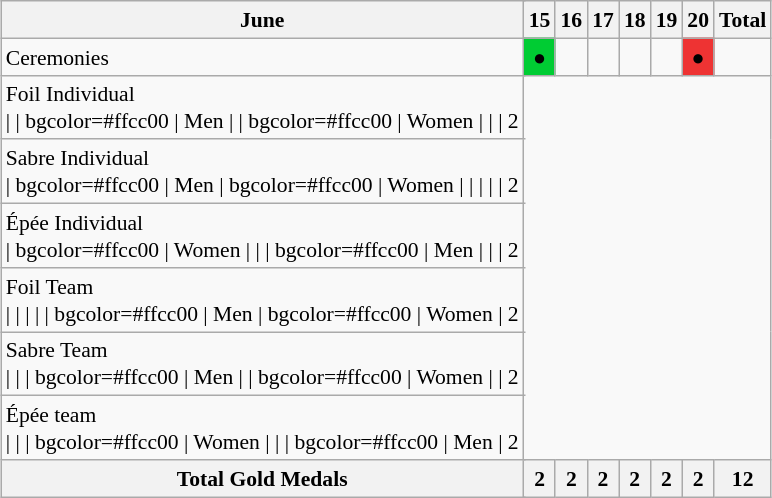<table class="wikitable" style="margin:0.5em auto; font-size:90%; line-height:1.25em;">
<tr>
<th colspan="2">June</th>
<th>15</th>
<th>16</th>
<th>17</th>
<th>18</th>
<th>19</th>
<th>20</th>
<th>Total</th>
</tr>
<tr>
<td colspan="2">Ceremonies</td>
<td bgcolor=#00cc33 align=center>●</td>
<td></td>
<td></td>
<td></td>
<td></td>
<td bgcolor=#ee3333 align=center>●</td>
<td></td>
</tr>
<tr align="center">
<td colspan="2" align="left">Foil Individual<br>| 
| bgcolor=#ffcc00 | Men
| 
| bgcolor=#ffcc00 | Women
| 
| 
| 2</td>
</tr>
<tr align="center">
<td colspan="2" align="left">Sabre Individual<br>| bgcolor=#ffcc00 | Men
| bgcolor=#ffcc00 | Women
| 
| 
| 
| 
| 2</td>
</tr>
<tr align="center">
<td colspan="2" align="left">Épée Individual<br>| bgcolor=#ffcc00 | Women
| 
| 
| bgcolor=#ffcc00 | Men
| 
|    
| 2</td>
</tr>
<tr align="center">
<td colspan="2" align="left">Foil Team<br>| 
| 
| 
| 
| bgcolor=#ffcc00 | Men
| bgcolor=#ffcc00 | Women
| 2</td>
</tr>
<tr align="center">
<td colspan="2" align="left">Sabre Team<br>| 
| 
| bgcolor=#ffcc00 | Men
| 
| bgcolor=#ffcc00 | Women
| 
| 2</td>
</tr>
<tr align="center">
<td colspan="2" align="left">Épée team<br>| 
| 
| bgcolor=#ffcc00 | Women
| 
|  
| bgcolor=#ffcc00 | Men
| 2</td>
</tr>
<tr>
<th colspan="2">Total Gold Medals</th>
<th>2</th>
<th>2</th>
<th>2</th>
<th>2</th>
<th>2</th>
<th>2</th>
<th>12</th>
</tr>
</table>
